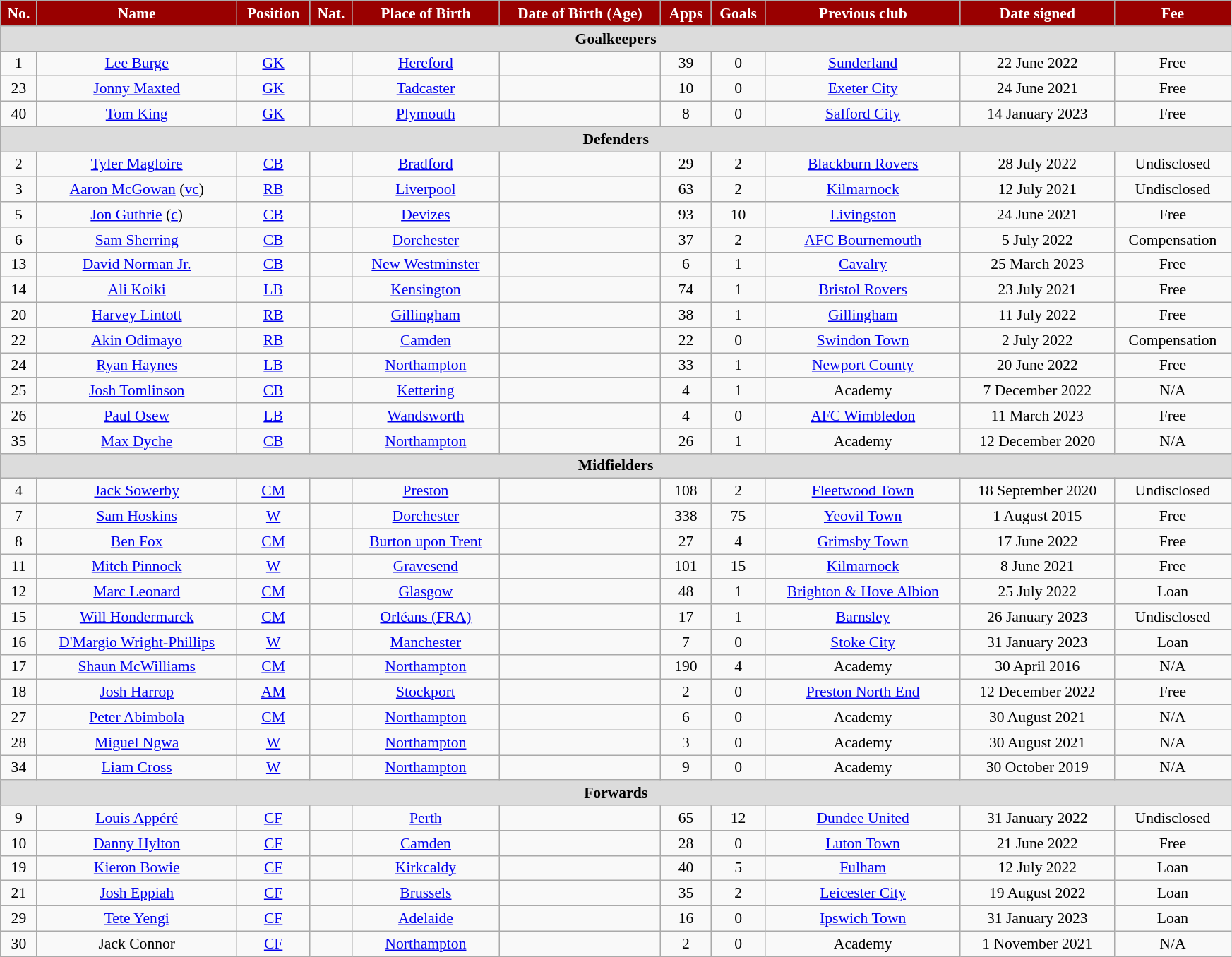<table class="wikitable" style="text-align:center; font-size:90%; width:92%;">
<tr>
<th style="background:#900; color:#FFF; text-align:center;">No.</th>
<th style="background:#900; color:#FFF; text-align:center;">Name</th>
<th style="background:#900; color:#FFF; text-align:center;">Position</th>
<th style="background:#900; color:#FFF; text-align:center;">Nat.</th>
<th style="background:#900; color:#FFF; text-align:center;">Place of Birth</th>
<th style="background:#900; color:#FFF; text-align:center;">Date of Birth (Age)</th>
<th style="background:#900; color:#FFF; text-align:center;">Apps</th>
<th style="background:#900; color:#FFF; text-align:center;">Goals</th>
<th style="background:#900; color:#FFF; text-align:center;">Previous club</th>
<th style="background:#900; color:#FFF; text-align:center;">Date signed</th>
<th style="background:#900; color:#FFF; text-align:center;">Fee</th>
</tr>
<tr>
<th colspan="14" style="background:#dcdcdc; text-align:center;">Goalkeepers</th>
</tr>
<tr>
<td>1</td>
<td><a href='#'>Lee Burge</a></td>
<td><a href='#'>GK</a></td>
<td></td>
<td><a href='#'>Hereford</a></td>
<td></td>
<td>39</td>
<td>0</td>
<td><a href='#'>Sunderland</a></td>
<td>22 June 2022</td>
<td>Free</td>
</tr>
<tr>
<td>23</td>
<td><a href='#'>Jonny Maxted</a></td>
<td><a href='#'>GK</a></td>
<td></td>
<td><a href='#'>Tadcaster</a></td>
<td></td>
<td>10</td>
<td>0</td>
<td><a href='#'>Exeter City</a></td>
<td>24 June 2021</td>
<td>Free</td>
</tr>
<tr>
<td>40</td>
<td><a href='#'>Tom King</a></td>
<td><a href='#'>GK</a></td>
<td></td>
<td><a href='#'>Plymouth</a></td>
<td></td>
<td>8</td>
<td>0</td>
<td><a href='#'>Salford City</a></td>
<td>14 January 2023</td>
<td>Free</td>
</tr>
<tr>
<th colspan="14" style="background:#dcdcdc; text-align:center;">Defenders</th>
</tr>
<tr>
<td>2</td>
<td><a href='#'>Tyler Magloire</a></td>
<td><a href='#'>CB</a></td>
<td></td>
<td><a href='#'>Bradford</a></td>
<td></td>
<td>29</td>
<td>2</td>
<td><a href='#'>Blackburn Rovers</a></td>
<td>28 July 2022</td>
<td>Undisclosed</td>
</tr>
<tr>
<td>3</td>
<td><a href='#'>Aaron McGowan</a> (<a href='#'>vc</a>)</td>
<td><a href='#'>RB</a></td>
<td></td>
<td><a href='#'>Liverpool</a></td>
<td></td>
<td>63</td>
<td>2</td>
<td><a href='#'>Kilmarnock</a></td>
<td>12 July 2021</td>
<td>Undisclosed</td>
</tr>
<tr>
<td>5</td>
<td><a href='#'>Jon Guthrie</a> (<a href='#'>c</a>)</td>
<td><a href='#'>CB</a></td>
<td></td>
<td><a href='#'>Devizes</a></td>
<td></td>
<td>93</td>
<td>10</td>
<td><a href='#'>Livingston</a></td>
<td>24 June 2021</td>
<td>Free</td>
</tr>
<tr>
<td>6</td>
<td><a href='#'>Sam Sherring</a></td>
<td><a href='#'>CB</a></td>
<td></td>
<td><a href='#'>Dorchester</a></td>
<td></td>
<td>37</td>
<td>2</td>
<td><a href='#'>AFC Bournemouth</a></td>
<td>5 July 2022</td>
<td>Compensation</td>
</tr>
<tr>
<td>13</td>
<td><a href='#'>David Norman Jr.</a></td>
<td><a href='#'>CB</a></td>
<td></td>
<td><a href='#'>New Westminster</a></td>
<td></td>
<td>6</td>
<td>1</td>
<td><a href='#'>Cavalry</a></td>
<td>25 March 2023</td>
<td>Free</td>
</tr>
<tr>
<td>14</td>
<td><a href='#'>Ali Koiki</a></td>
<td><a href='#'>LB</a></td>
<td></td>
<td><a href='#'>Kensington</a></td>
<td></td>
<td>74</td>
<td>1</td>
<td><a href='#'>Bristol Rovers</a></td>
<td>23 July 2021</td>
<td>Free</td>
</tr>
<tr>
<td>20</td>
<td><a href='#'>Harvey Lintott</a></td>
<td><a href='#'>RB</a></td>
<td></td>
<td><a href='#'>Gillingham</a></td>
<td></td>
<td>38</td>
<td>1</td>
<td><a href='#'>Gillingham</a></td>
<td>11 July 2022</td>
<td>Free</td>
</tr>
<tr>
<td>22</td>
<td><a href='#'>Akin Odimayo</a></td>
<td><a href='#'>RB</a></td>
<td></td>
<td><a href='#'>Camden</a></td>
<td></td>
<td>22</td>
<td>0</td>
<td><a href='#'>Swindon Town</a></td>
<td>2 July 2022</td>
<td>Compensation</td>
</tr>
<tr>
<td>24</td>
<td><a href='#'>Ryan Haynes</a></td>
<td><a href='#'>LB</a></td>
<td></td>
<td><a href='#'>Northampton</a></td>
<td></td>
<td>33</td>
<td>1</td>
<td><a href='#'>Newport County</a></td>
<td>20 June 2022</td>
<td>Free</td>
</tr>
<tr>
<td>25</td>
<td><a href='#'>Josh Tomlinson</a></td>
<td><a href='#'>CB</a></td>
<td></td>
<td><a href='#'>Kettering</a></td>
<td></td>
<td>4</td>
<td>1</td>
<td>Academy</td>
<td>7 December 2022</td>
<td>N/A</td>
</tr>
<tr>
<td>26</td>
<td><a href='#'>Paul Osew</a></td>
<td><a href='#'>LB</a></td>
<td></td>
<td><a href='#'>Wandsworth</a></td>
<td></td>
<td>4</td>
<td>0</td>
<td><a href='#'>AFC Wimbledon</a></td>
<td>11 March 2023</td>
<td>Free</td>
</tr>
<tr>
<td>35</td>
<td><a href='#'>Max Dyche</a></td>
<td><a href='#'>CB</a></td>
<td></td>
<td><a href='#'>Northampton</a></td>
<td></td>
<td>26</td>
<td>1</td>
<td>Academy</td>
<td>12 December 2020</td>
<td>N/A</td>
</tr>
<tr>
<th colspan="14" style="background:#dcdcdc; text-align:center;">Midfielders</th>
</tr>
<tr>
<td>4</td>
<td><a href='#'>Jack Sowerby</a></td>
<td><a href='#'>CM</a></td>
<td></td>
<td><a href='#'>Preston</a></td>
<td></td>
<td>108</td>
<td>2</td>
<td><a href='#'>Fleetwood Town</a></td>
<td>18 September 2020</td>
<td>Undisclosed</td>
</tr>
<tr>
<td>7</td>
<td><a href='#'>Sam Hoskins</a></td>
<td><a href='#'>W</a></td>
<td></td>
<td><a href='#'>Dorchester</a></td>
<td></td>
<td>338</td>
<td>75</td>
<td><a href='#'>Yeovil Town</a></td>
<td>1 August 2015</td>
<td>Free</td>
</tr>
<tr>
<td>8</td>
<td><a href='#'>Ben Fox</a></td>
<td><a href='#'>CM</a></td>
<td></td>
<td><a href='#'>Burton upon Trent</a></td>
<td></td>
<td>27</td>
<td>4</td>
<td><a href='#'>Grimsby Town</a></td>
<td>17 June 2022</td>
<td>Free</td>
</tr>
<tr>
<td>11</td>
<td><a href='#'>Mitch Pinnock</a></td>
<td><a href='#'>W</a></td>
<td></td>
<td><a href='#'>Gravesend</a></td>
<td></td>
<td>101</td>
<td>15</td>
<td><a href='#'>Kilmarnock</a></td>
<td>8 June 2021</td>
<td>Free</td>
</tr>
<tr>
<td>12</td>
<td><a href='#'>Marc Leonard</a></td>
<td><a href='#'>CM</a></td>
<td></td>
<td><a href='#'>Glasgow</a></td>
<td></td>
<td>48</td>
<td>1</td>
<td><a href='#'>Brighton & Hove Albion</a></td>
<td>25 July 2022</td>
<td>Loan</td>
</tr>
<tr>
<td>15</td>
<td><a href='#'>Will Hondermarck</a></td>
<td><a href='#'>CM</a></td>
<td></td>
<td><a href='#'>Orléans (FRA)</a></td>
<td></td>
<td>17</td>
<td>1</td>
<td><a href='#'>Barnsley</a></td>
<td>26 January 2023</td>
<td>Undisclosed</td>
</tr>
<tr>
<td>16</td>
<td><a href='#'>D'Margio Wright-Phillips</a></td>
<td><a href='#'>W</a></td>
<td></td>
<td><a href='#'>Manchester</a></td>
<td></td>
<td>7</td>
<td>0</td>
<td><a href='#'>Stoke City</a></td>
<td>31 January 2023</td>
<td>Loan</td>
</tr>
<tr>
<td>17</td>
<td><a href='#'>Shaun McWilliams</a></td>
<td><a href='#'>CM</a></td>
<td></td>
<td><a href='#'>Northampton</a></td>
<td></td>
<td>190</td>
<td>4</td>
<td>Academy</td>
<td>30 April 2016</td>
<td>N/A</td>
</tr>
<tr>
<td>18</td>
<td><a href='#'>Josh Harrop</a></td>
<td><a href='#'>AM</a></td>
<td></td>
<td><a href='#'>Stockport</a></td>
<td></td>
<td>2</td>
<td>0</td>
<td><a href='#'>Preston North End</a></td>
<td>12 December 2022</td>
<td>Free</td>
</tr>
<tr>
<td>27</td>
<td><a href='#'>Peter Abimbola</a></td>
<td><a href='#'>CM</a></td>
<td></td>
<td><a href='#'>Northampton</a></td>
<td></td>
<td>6</td>
<td>0</td>
<td>Academy</td>
<td>30 August 2021</td>
<td>N/A</td>
</tr>
<tr>
<td>28</td>
<td><a href='#'>Miguel Ngwa</a></td>
<td><a href='#'>W</a></td>
<td></td>
<td><a href='#'>Northampton</a></td>
<td></td>
<td>3</td>
<td>0</td>
<td>Academy</td>
<td>30 August 2021</td>
<td>N/A</td>
</tr>
<tr>
<td>34</td>
<td><a href='#'>Liam Cross</a></td>
<td><a href='#'>W</a></td>
<td></td>
<td><a href='#'>Northampton</a></td>
<td></td>
<td>9</td>
<td>0</td>
<td>Academy</td>
<td>30 October 2019</td>
<td>N/A</td>
</tr>
<tr>
<th colspan="14" style="background:#dcdcdc; text-align:center;">Forwards</th>
</tr>
<tr>
<td>9</td>
<td><a href='#'>Louis Appéré</a></td>
<td><a href='#'>CF</a></td>
<td></td>
<td><a href='#'>Perth</a></td>
<td></td>
<td>65</td>
<td>12</td>
<td><a href='#'>Dundee United</a></td>
<td>31 January 2022</td>
<td>Undisclosed</td>
</tr>
<tr>
<td>10</td>
<td><a href='#'>Danny Hylton</a></td>
<td><a href='#'>CF</a></td>
<td></td>
<td><a href='#'>Camden</a></td>
<td></td>
<td>28</td>
<td>0</td>
<td><a href='#'>Luton Town</a></td>
<td>21 June 2022</td>
<td>Free</td>
</tr>
<tr>
<td>19</td>
<td><a href='#'>Kieron Bowie</a></td>
<td><a href='#'>CF</a></td>
<td></td>
<td><a href='#'>Kirkcaldy</a></td>
<td></td>
<td>40</td>
<td>5</td>
<td><a href='#'>Fulham</a></td>
<td>12 July 2022</td>
<td>Loan</td>
</tr>
<tr>
<td>21</td>
<td><a href='#'>Josh Eppiah</a></td>
<td><a href='#'>CF</a></td>
<td></td>
<td><a href='#'>Brussels</a></td>
<td></td>
<td>35</td>
<td>2</td>
<td><a href='#'>Leicester City</a></td>
<td>19 August 2022</td>
<td>Loan</td>
</tr>
<tr>
<td>29</td>
<td><a href='#'>Tete Yengi</a></td>
<td><a href='#'>CF</a></td>
<td></td>
<td><a href='#'>Adelaide</a></td>
<td></td>
<td>16</td>
<td>0</td>
<td><a href='#'>Ipswich Town</a></td>
<td>31 January 2023</td>
<td>Loan</td>
</tr>
<tr>
<td>30</td>
<td>Jack Connor</td>
<td><a href='#'>CF</a></td>
<td></td>
<td><a href='#'>Northampton</a></td>
<td></td>
<td>2</td>
<td>0</td>
<td>Academy</td>
<td>1 November 2021</td>
<td>N/A</td>
</tr>
</table>
